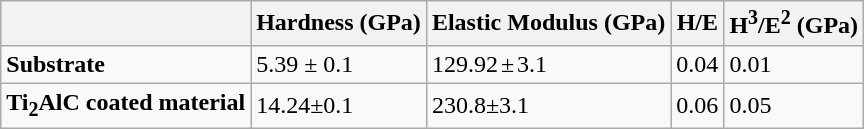<table class="wikitable">
<tr>
<th></th>
<th>Hardness (GPa)</th>
<th>Elastic Modulus (GPa)</th>
<th>H/E</th>
<th>H<sup>3</sup>/E<sup>2</sup> (GPa)</th>
</tr>
<tr>
<td><strong>Substrate</strong></td>
<td>5.39 ± 0.1</td>
<td>129.92 ± 3.1</td>
<td>0.04</td>
<td>0.01</td>
</tr>
<tr>
<td><strong>Ti<sub>2</sub>AlC coated material</strong></td>
<td>14.24±0.1</td>
<td>230.8±3.1</td>
<td>0.06</td>
<td>0.05</td>
</tr>
</table>
